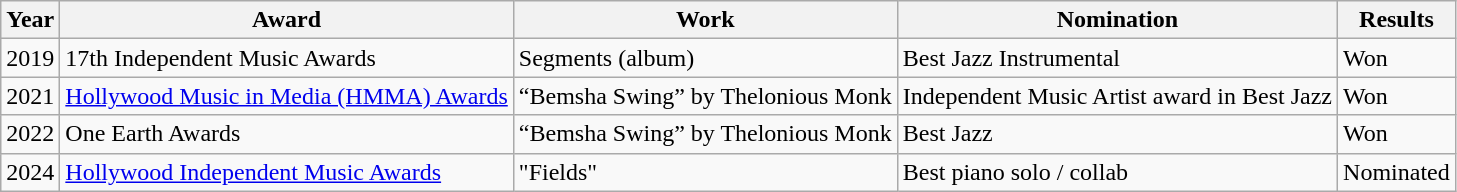<table class="wikitable">
<tr>
<th>Year</th>
<th>Award</th>
<th>Work</th>
<th>Nomination</th>
<th>Results</th>
</tr>
<tr>
<td>2019</td>
<td>17th Independent Music Awards</td>
<td>Segments (album)</td>
<td>Best Jazz Instrumental</td>
<td>Won</td>
</tr>
<tr>
<td>2021</td>
<td><a href='#'>Hollywood Music in Media (HMMA) Awards</a></td>
<td>“Bemsha Swing” by Thelonious Monk</td>
<td>Independent Music Artist award in Best Jazz</td>
<td>Won</td>
</tr>
<tr>
<td>2022</td>
<td>One Earth Awards</td>
<td>“Bemsha Swing” by Thelonious Monk</td>
<td>Best Jazz</td>
<td>Won</td>
</tr>
<tr>
<td>2024</td>
<td><a href='#'>Hollywood Independent Music Awards</a></td>
<td>"Fields"</td>
<td>Best piano solo / collab</td>
<td>Nominated</td>
</tr>
</table>
